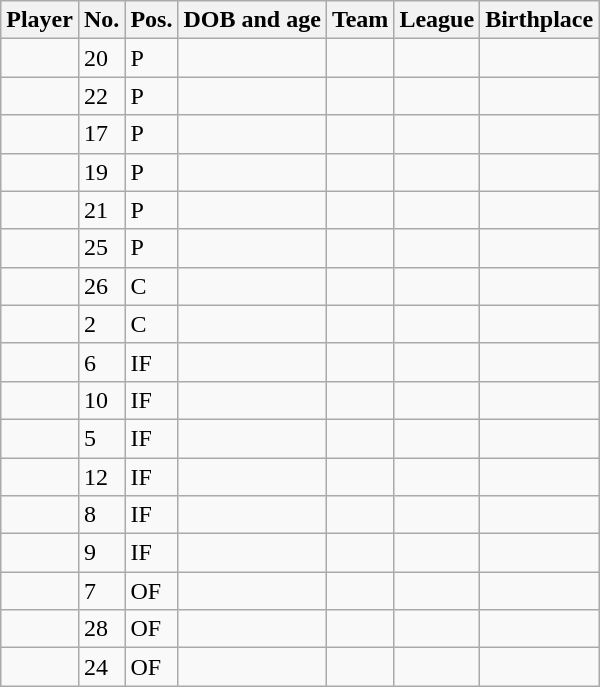<table class="wikitable sortable">
<tr>
<th>Player</th>
<th>No.</th>
<th>Pos.</th>
<th>DOB and age</th>
<th>Team</th>
<th>League</th>
<th>Birthplace</th>
</tr>
<tr>
<td></td>
<td>20</td>
<td>P</td>
<td></td>
<td></td>
<td></td>
<td></td>
</tr>
<tr>
<td></td>
<td>22</td>
<td>P</td>
<td></td>
<td></td>
<td></td>
<td></td>
</tr>
<tr>
<td></td>
<td>17</td>
<td>P</td>
<td></td>
<td></td>
<td></td>
<td></td>
</tr>
<tr>
<td></td>
<td>19</td>
<td>P</td>
<td></td>
<td></td>
<td></td>
<td></td>
</tr>
<tr>
<td></td>
<td>21</td>
<td>P</td>
<td></td>
<td></td>
<td></td>
<td></td>
</tr>
<tr>
<td></td>
<td>25</td>
<td>P</td>
<td></td>
<td></td>
<td></td>
<td></td>
</tr>
<tr>
<td></td>
<td>26</td>
<td>C</td>
<td></td>
<td></td>
<td></td>
<td></td>
</tr>
<tr>
<td></td>
<td>2</td>
<td>C</td>
<td></td>
<td></td>
<td></td>
<td></td>
</tr>
<tr>
<td></td>
<td>6</td>
<td>IF</td>
<td></td>
<td></td>
<td></td>
<td></td>
</tr>
<tr>
<td></td>
<td>10</td>
<td>IF</td>
<td></td>
<td></td>
<td></td>
<td></td>
</tr>
<tr>
<td></td>
<td>5</td>
<td>IF</td>
<td></td>
<td></td>
<td></td>
<td></td>
</tr>
<tr>
<td></td>
<td>12</td>
<td>IF</td>
<td></td>
<td></td>
<td></td>
<td></td>
</tr>
<tr>
<td></td>
<td>8</td>
<td>IF</td>
<td></td>
<td></td>
<td></td>
<td></td>
</tr>
<tr>
<td></td>
<td>9</td>
<td>IF</td>
<td></td>
<td></td>
<td></td>
<td></td>
</tr>
<tr>
<td></td>
<td>7</td>
<td>OF</td>
<td></td>
<td></td>
<td></td>
<td></td>
</tr>
<tr>
<td></td>
<td>28</td>
<td>OF</td>
<td></td>
<td></td>
<td></td>
<td></td>
</tr>
<tr>
<td></td>
<td>24</td>
<td>OF</td>
<td></td>
<td></td>
<td></td>
<td></td>
</tr>
</table>
